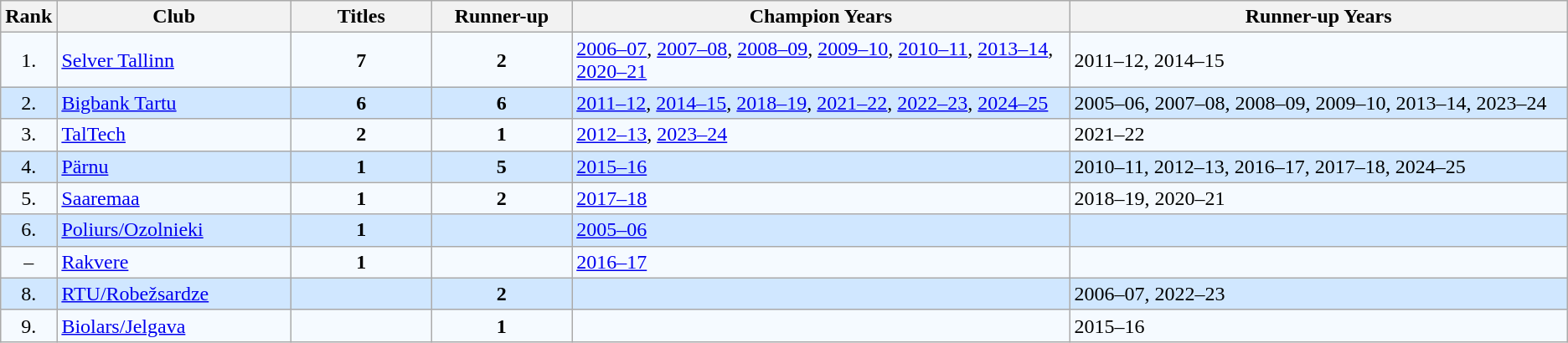<table class="wikitable sortable">
<tr>
<th width=3%>Rank</th>
<th width=15%>Club</th>
<th width=9%>Titles</th>
<th width=9%>Runner-up</th>
<th width=32%>Champion Years</th>
<th width=32%>Runner-up Years</th>
</tr>
<tr bgcolor=#F5FAFF>
<td align=center>1.</td>
<td> <a href='#'>Selver Tallinn</a></td>
<td align=center><strong>7</strong></td>
<td align=center><strong>2</strong></td>
<td><a href='#'>2006–07</a>, <a href='#'>2007–08</a>, <a href='#'>2008–09</a>, <a href='#'>2009–10</a>, <a href='#'>2010–11</a>, <a href='#'>2013–14</a>, <a href='#'>2020–21</a></td>
<td>2011–12, 2014–15</td>
</tr>
<tr bgcolor=#D0E7FF>
<td align=center>2.</td>
<td> <a href='#'>Bigbank Tartu</a></td>
<td align=center><strong>6</strong></td>
<td align=center><strong>6</strong></td>
<td><a href='#'>2011–12</a>, <a href='#'>2014–15</a>, <a href='#'>2018–19</a>, <a href='#'>2021–22</a>, <a href='#'>2022–23</a>, <a href='#'>2024–25</a></td>
<td>2005–06, 2007–08, 2008–09, 2009–10, 2013–14, 2023–24</td>
</tr>
<tr bgcolor=#F5FAFF>
<td align=center>3.</td>
<td> <a href='#'>TalTech</a></td>
<td align=center><strong>2</strong></td>
<td align=center><strong>1</strong></td>
<td><a href='#'>2012–13</a>, <a href='#'>2023–24</a></td>
<td>2021–22</td>
</tr>
<tr bgcolor=#D0E7FF>
<td align=center>4.</td>
<td> <a href='#'>Pärnu</a></td>
<td align=center><strong>1</strong></td>
<td align=center><strong>5</strong></td>
<td><a href='#'>2015–16</a></td>
<td>2010–11, 2012–13, 2016–17, 2017–18, 2024–25</td>
</tr>
<tr bgcolor=#F5FAFF>
<td align=center>5.</td>
<td> <a href='#'>Saaremaa</a></td>
<td align=center><strong>1</strong></td>
<td align=center><strong>2</strong></td>
<td><a href='#'>2017–18</a></td>
<td>2018–19, 2020–21</td>
</tr>
<tr bgcolor=#D0E7FF>
<td align=center>6.</td>
<td> <a href='#'>Poliurs/Ozolnieki</a></td>
<td align=center><strong>1</strong></td>
<td align=center></td>
<td><a href='#'>2005–06</a></td>
<td></td>
</tr>
<tr bgcolor=#F5FAFF>
<td align=center>–</td>
<td> <a href='#'>Rakvere</a></td>
<td align=center><strong>1</strong></td>
<td align=center></td>
<td><a href='#'>2016–17</a></td>
<td></td>
</tr>
<tr bgcolor=#D0E7FF>
<td align=center>8.</td>
<td> <a href='#'>RTU/Robežsardze</a></td>
<td align=center></td>
<td align=center><strong>2</strong></td>
<td></td>
<td>2006–07, 2022–23</td>
</tr>
<tr bgcolor=#F5FAFF>
<td align=center>9.</td>
<td> <a href='#'>Biolars/Jelgava</a></td>
<td align=center></td>
<td align=center><strong>1</strong></td>
<td></td>
<td>2015–16</td>
</tr>
</table>
